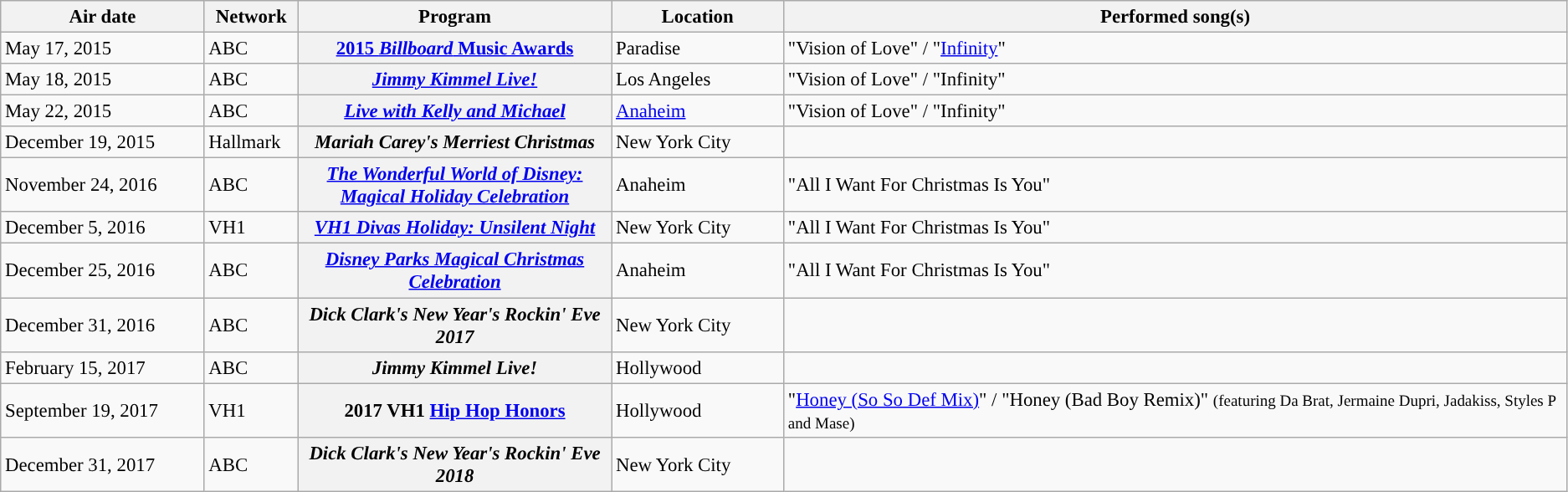<table class="wikitable sortable plainrowheaders" style="font-size:95%;">
<tr>
<th style="width:13%;">Air date</th>
<th style="width:6%;">Network</th>
<th style="width:20%;">Program</th>
<th style="width:11%;">Location</th>
<th style="width:51%;">Performed song(s)</th>
</tr>
<tr>
<td>May 17, 2015</td>
<td>ABC</td>
<th scope="row"><a href='#'>2015 <em>Billboard</em> Music Awards</a></th>
<td>Paradise</td>
<td>"Vision of Love" / "<a href='#'>Infinity</a>"</td>
</tr>
<tr>
<td>May 18, 2015</td>
<td>ABC</td>
<th scope="row"><em><a href='#'>Jimmy Kimmel Live!</a></em></th>
<td>Los Angeles</td>
<td>"Vision of Love" / "Infinity"</td>
</tr>
<tr>
<td>May 22, 2015</td>
<td>ABC</td>
<th scope="row"><em><a href='#'>Live with Kelly and Michael</a></em></th>
<td><a href='#'>Anaheim</a></td>
<td>"Vision of Love" / "Infinity"</td>
</tr>
<tr>
<td>December 19, 2015</td>
<td>Hallmark</td>
<th scope="row"><em>Mariah Carey's Merriest Christmas</em></th>
<td>New York City</td>
<td></td>
</tr>
<tr>
<td>November 24, 2016</td>
<td>ABC</td>
<th scope="row"><em><a href='#'>The Wonderful World of Disney: Magical Holiday Celebration</a></em></th>
<td>Anaheim</td>
<td>"All I Want For Christmas Is You"</td>
</tr>
<tr>
<td>December 5, 2016</td>
<td>VH1</td>
<th scope="row"><em><a href='#'>VH1 Divas Holiday: Unsilent Night</a></em></th>
<td>New York City</td>
<td>"All I Want For Christmas Is You"</td>
</tr>
<tr>
<td>December 25, 2016</td>
<td>ABC</td>
<th scope="row"><em><a href='#'>Disney Parks Magical Christmas Celebration</a></em></th>
<td>Anaheim</td>
<td>"All I Want For Christmas Is You"</td>
</tr>
<tr>
<td>December 31, 2016</td>
<td>ABC</td>
<th scope="row"><em>Dick Clark's New Year's Rockin' Eve 2017</em></th>
<td>New York City</td>
<td></td>
</tr>
<tr>
<td>February 15, 2017</td>
<td>ABC</td>
<th scope="row"><em>Jimmy Kimmel Live!</em></th>
<td>Hollywood</td>
<td></td>
</tr>
<tr>
<td>September 19, 2017</td>
<td>VH1</td>
<th scope="row">2017 VH1 <a href='#'>Hip Hop Honors</a></th>
<td>Hollywood</td>
<td>"<a href='#'>Honey (So So Def Mix)</a>" / "Honey (Bad Boy Remix)" <small>(featuring Da Brat, Jermaine Dupri, Jadakiss, Styles P and Mase)</small></td>
</tr>
<tr>
<td>December 31, 2017</td>
<td>ABC</td>
<th scope="row"><em>Dick Clark's New Year's Rockin' Eve 2018</em></th>
<td>New York City</td>
<td></td>
</tr>
</table>
